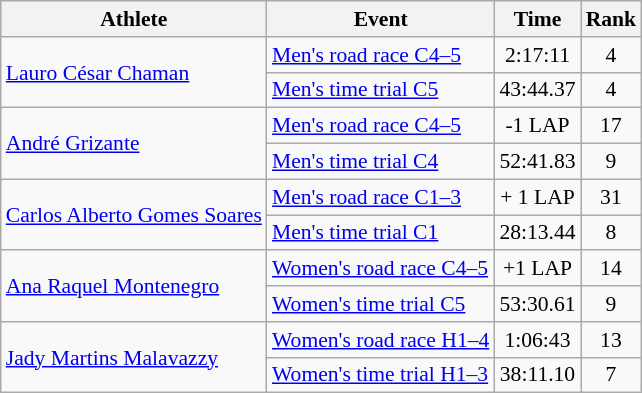<table class=wikitable style="font-size:90%">
<tr>
<th>Athlete</th>
<th>Event</th>
<th>Time</th>
<th>Rank</th>
</tr>
<tr>
<td rowspan="2"><a href='#'>Lauro César Chaman</a></td>
<td><a href='#'>Men's road race C4–5</a></td>
<td align="center">2:17:11</td>
<td align="center">4</td>
</tr>
<tr>
<td><a href='#'>Men's time trial C5</a></td>
<td align="center">43:44.37</td>
<td align="center">4</td>
</tr>
<tr>
<td rowspan="2"><a href='#'>André Grizante</a></td>
<td><a href='#'>Men's road race C4–5</a></td>
<td align="center">-1 LAP</td>
<td align="center">17</td>
</tr>
<tr>
<td><a href='#'>Men's time trial C4</a></td>
<td align="center">52:41.83</td>
<td align="center">9</td>
</tr>
<tr>
<td rowspan="2"><a href='#'>Carlos Alberto Gomes Soares</a></td>
<td><a href='#'>Men's road race C1–3</a></td>
<td align="center">+ 1 LAP</td>
<td align="center">31</td>
</tr>
<tr>
<td><a href='#'>Men's time trial C1</a></td>
<td align="center">28:13.44</td>
<td align="center">8</td>
</tr>
<tr>
<td rowspan="2"><a href='#'>Ana Raquel Montenegro</a></td>
<td><a href='#'>Women's road race C4–5</a></td>
<td align="center">+1 LAP</td>
<td align="center">14</td>
</tr>
<tr>
<td><a href='#'>Women's time trial C5</a></td>
<td align="center">53:30.61</td>
<td align="center">9</td>
</tr>
<tr>
<td rowspan="2"><a href='#'>Jady Martins Malavazzy</a></td>
<td><a href='#'>Women's road race H1–4</a></td>
<td align="center">1:06:43</td>
<td align="center">13</td>
</tr>
<tr>
<td><a href='#'>Women's time trial H1–3</a></td>
<td align="center">38:11.10</td>
<td align="center">7</td>
</tr>
</table>
